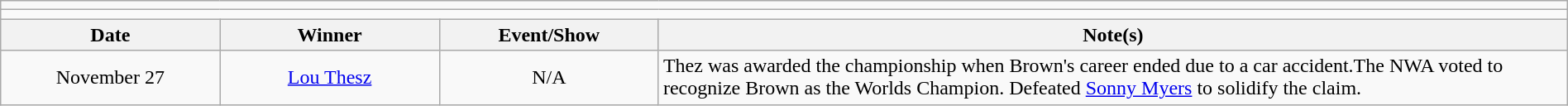<table class="wikitable" style="text-align:center; width:100%;">
<tr>
<td colspan="5"></td>
</tr>
<tr>
<td colspan="5"><strong></strong></td>
</tr>
<tr>
<th width=14%>Date</th>
<th width=14%>Winner</th>
<th width=14%>Event/Show</th>
<th width=58%>Note(s)</th>
</tr>
<tr>
<td>November 27</td>
<td><a href='#'>Lou Thesz</a></td>
<td>N/A</td>
<td align=left>Thez was awarded the championship when Brown's career ended due to a car accident.The NWA voted to recognize Brown as the Worlds Champion. Defeated <a href='#'>Sonny Myers</a> to solidify the claim.</td>
</tr>
</table>
